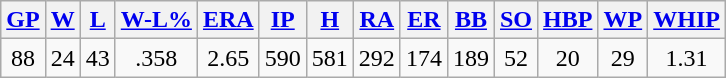<table class="wikitable">
<tr>
<th><a href='#'>GP</a></th>
<th><a href='#'>W</a></th>
<th><a href='#'>L</a></th>
<th><a href='#'>W-L%</a></th>
<th><a href='#'>ERA</a></th>
<th><a href='#'>IP</a></th>
<th><a href='#'>H</a></th>
<th><a href='#'>RA</a></th>
<th><a href='#'>ER</a></th>
<th><a href='#'>BB</a></th>
<th><a href='#'>SO</a></th>
<th><a href='#'>HBP</a></th>
<th><a href='#'>WP</a></th>
<th><a href='#'>WHIP</a></th>
</tr>
<tr align=center>
<td>88</td>
<td>24</td>
<td>43</td>
<td>.358</td>
<td>2.65</td>
<td>590</td>
<td>581</td>
<td>292</td>
<td>174</td>
<td>189</td>
<td>52</td>
<td>20</td>
<td>29</td>
<td>1.31</td>
</tr>
</table>
